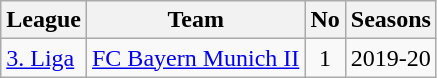<table class=wikitable>
<tr>
<th style="text-align:center">League</th>
<th style="text-align:center">Team</th>
<th style="text-align:center">No</th>
<th style="text-align:center">Seasons</th>
</tr>
<tr align="center">
<td align="left"><a href='#'>3. Liga</a></td>
<td align="left"><a href='#'>FC Bayern Munich II</a></td>
<td>1</td>
<td align="left">2019-20</td>
</tr>
</table>
